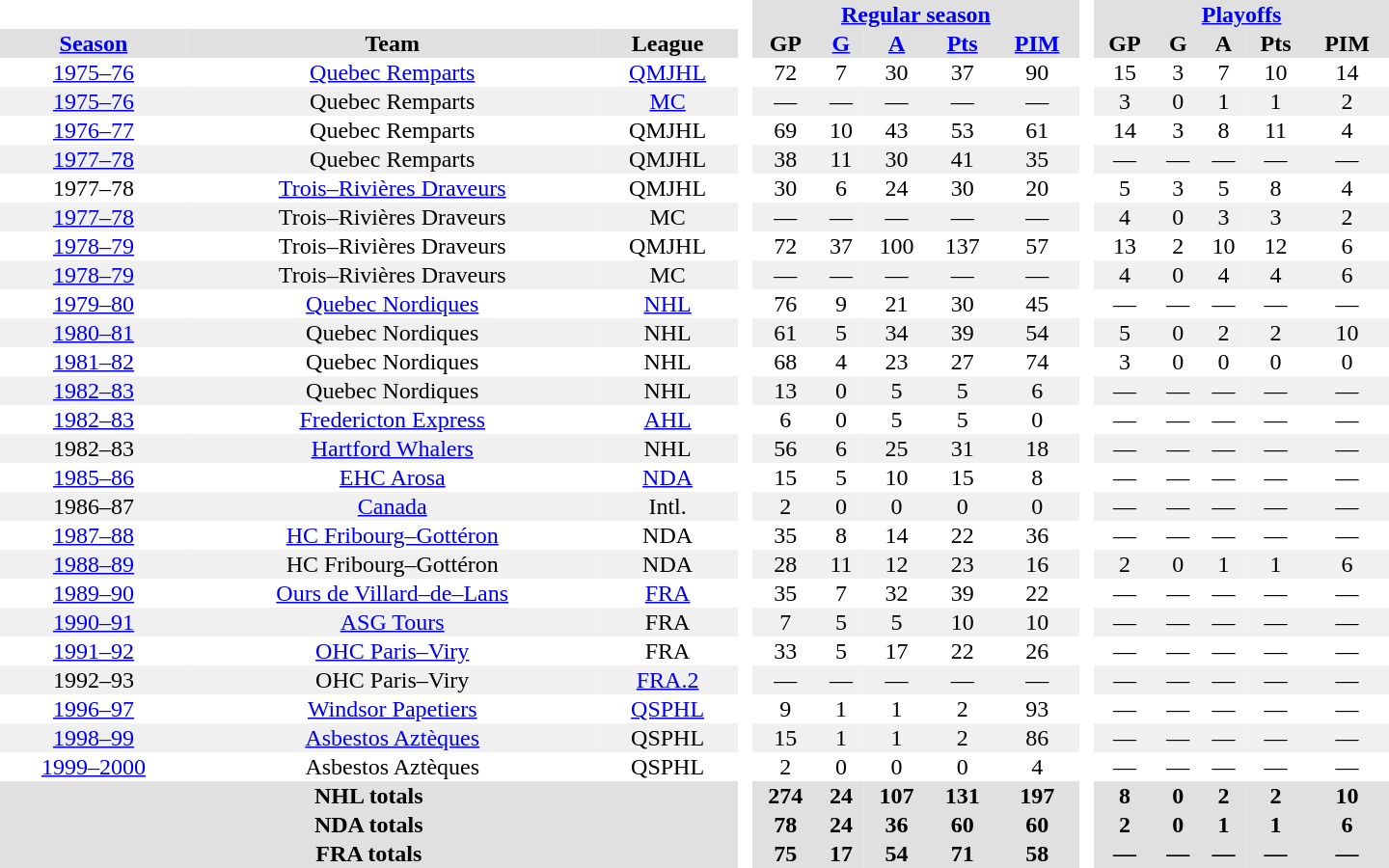<table border="0" cellpadding="1" cellspacing="0" style="text-align:center; width:60em">
<tr bgcolor="#e0e0e0">
<th colspan="3" bgcolor="#ffffff"> </th>
<th rowspan="99" bgcolor="#ffffff"> </th>
<th colspan="5"><a href='#'>Regular season</a></th>
<th rowspan="99" bgcolor="#ffffff"> </th>
<th colspan="5"><a href='#'>Playoffs</a></th>
</tr>
<tr bgcolor="#e0e0e0">
<th><a href='#'>Season</a></th>
<th>Team</th>
<th>League</th>
<th>GP</th>
<th><a href='#'>G</a></th>
<th><a href='#'>A</a></th>
<th><a href='#'>Pts</a></th>
<th><a href='#'>PIM</a></th>
<th>GP</th>
<th>G</th>
<th>A</th>
<th>Pts</th>
<th>PIM</th>
</tr>
<tr>
<td><a href='#'>1975–76</a></td>
<td><a href='#'>Quebec Remparts</a></td>
<td><a href='#'>QMJHL</a></td>
<td>72</td>
<td>7</td>
<td>30</td>
<td>37</td>
<td>90</td>
<td>15</td>
<td>3</td>
<td>7</td>
<td>10</td>
<td>14</td>
</tr>
<tr bgcolor="#f0f0f0">
<td><a href='#'>1975–76</a></td>
<td>Quebec Remparts</td>
<td><a href='#'>MC</a></td>
<td>—</td>
<td>—</td>
<td>—</td>
<td>—</td>
<td>—</td>
<td>3</td>
<td>0</td>
<td>1</td>
<td>1</td>
<td>2</td>
</tr>
<tr>
<td><a href='#'>1976–77</a></td>
<td>Quebec Remparts</td>
<td>QMJHL</td>
<td>69</td>
<td>10</td>
<td>43</td>
<td>53</td>
<td>61</td>
<td>14</td>
<td>3</td>
<td>8</td>
<td>11</td>
<td>4</td>
</tr>
<tr bgcolor="#f0f0f0">
<td><a href='#'>1977–78</a></td>
<td>Quebec Remparts</td>
<td>QMJHL</td>
<td>38</td>
<td>11</td>
<td>30</td>
<td>41</td>
<td>35</td>
<td>—</td>
<td>—</td>
<td>—</td>
<td>—</td>
<td>—</td>
</tr>
<tr>
<td>1977–78</td>
<td><a href='#'>Trois–Rivières Draveurs</a></td>
<td>QMJHL</td>
<td>30</td>
<td>6</td>
<td>24</td>
<td>30</td>
<td>20</td>
<td>5</td>
<td>3</td>
<td>5</td>
<td>8</td>
<td>4</td>
</tr>
<tr bgcolor="#f0f0f0">
<td><a href='#'>1977–78</a></td>
<td>Trois–Rivières Draveurs</td>
<td>MC</td>
<td>—</td>
<td>—</td>
<td>—</td>
<td>—</td>
<td>—</td>
<td>4</td>
<td>0</td>
<td>3</td>
<td>3</td>
<td>2</td>
</tr>
<tr>
<td><a href='#'>1978–79</a></td>
<td>Trois–Rivières Draveurs</td>
<td>QMJHL</td>
<td>72</td>
<td>37</td>
<td>100</td>
<td>137</td>
<td>57</td>
<td>13</td>
<td>2</td>
<td>10</td>
<td>12</td>
<td>6</td>
</tr>
<tr bgcolor="#f0f0f0">
<td><a href='#'>1978–79</a></td>
<td>Trois–Rivières Draveurs</td>
<td>MC</td>
<td>—</td>
<td>—</td>
<td>—</td>
<td>—</td>
<td>—</td>
<td>4</td>
<td>0</td>
<td>4</td>
<td>4</td>
<td>6</td>
</tr>
<tr>
<td><a href='#'>1979–80</a></td>
<td><a href='#'>Quebec Nordiques</a></td>
<td><a href='#'>NHL</a></td>
<td>76</td>
<td>9</td>
<td>21</td>
<td>30</td>
<td>45</td>
<td>—</td>
<td>—</td>
<td>—</td>
<td>—</td>
<td>—</td>
</tr>
<tr bgcolor="#f0f0f0">
<td><a href='#'>1980–81</a></td>
<td>Quebec Nordiques</td>
<td>NHL</td>
<td>61</td>
<td>5</td>
<td>34</td>
<td>39</td>
<td>54</td>
<td>5</td>
<td>0</td>
<td>2</td>
<td>2</td>
<td>10</td>
</tr>
<tr>
<td><a href='#'>1981–82</a></td>
<td>Quebec Nordiques</td>
<td>NHL</td>
<td>68</td>
<td>4</td>
<td>23</td>
<td>27</td>
<td>74</td>
<td>3</td>
<td>0</td>
<td>0</td>
<td>0</td>
<td>0</td>
</tr>
<tr bgcolor="#f0f0f0">
<td><a href='#'>1982–83</a></td>
<td>Quebec Nordiques</td>
<td>NHL</td>
<td>13</td>
<td>0</td>
<td>5</td>
<td>5</td>
<td>6</td>
<td>—</td>
<td>—</td>
<td>—</td>
<td>—</td>
<td>—</td>
</tr>
<tr>
<td><a href='#'>1982–83</a></td>
<td><a href='#'>Fredericton Express</a></td>
<td><a href='#'>AHL</a></td>
<td>6</td>
<td>0</td>
<td>5</td>
<td>5</td>
<td>0</td>
<td>—</td>
<td>—</td>
<td>—</td>
<td>—</td>
<td>—</td>
</tr>
<tr bgcolor="#f0f0f0">
<td>1982–83</td>
<td><a href='#'>Hartford Whalers</a></td>
<td>NHL</td>
<td>56</td>
<td>6</td>
<td>25</td>
<td>31</td>
<td>18</td>
<td>—</td>
<td>—</td>
<td>—</td>
<td>—</td>
<td>—</td>
</tr>
<tr>
<td><a href='#'>1985–86</a></td>
<td><a href='#'>EHC Arosa</a></td>
<td><a href='#'>NDA</a></td>
<td>15</td>
<td>5</td>
<td>10</td>
<td>15</td>
<td>8</td>
<td>—</td>
<td>—</td>
<td>—</td>
<td>—</td>
<td>—</td>
</tr>
<tr bgcolor="#f0f0f0">
<td>1986–87</td>
<td><a href='#'>Canada</a></td>
<td>Intl.</td>
<td>2</td>
<td>0</td>
<td>0</td>
<td>0</td>
<td>0</td>
<td>—</td>
<td>—</td>
<td>—</td>
<td>—</td>
<td>—</td>
</tr>
<tr>
<td><a href='#'>1987–88</a></td>
<td><a href='#'>HC Fribourg–Gottéron</a></td>
<td>NDA</td>
<td>35</td>
<td>8</td>
<td>14</td>
<td>22</td>
<td>36</td>
<td>—</td>
<td>—</td>
<td>—</td>
<td>—</td>
<td>—</td>
</tr>
<tr bgcolor="#f0f0f0">
<td><a href='#'>1988–89</a></td>
<td>HC Fribourg–Gottéron</td>
<td>NDA</td>
<td>28</td>
<td>11</td>
<td>12</td>
<td>23</td>
<td>16</td>
<td>2</td>
<td>0</td>
<td>1</td>
<td>1</td>
<td>6</td>
</tr>
<tr>
<td><a href='#'>1989–90</a></td>
<td><a href='#'>Ours de Villard–de–Lans</a></td>
<td><a href='#'>FRA</a></td>
<td>35</td>
<td>7</td>
<td>32</td>
<td>39</td>
<td>22</td>
<td>—</td>
<td>—</td>
<td>—</td>
<td>—</td>
<td>—</td>
</tr>
<tr bgcolor="#f0f0f0">
<td><a href='#'>1990–91</a></td>
<td><a href='#'>ASG Tours</a></td>
<td>FRA</td>
<td>7</td>
<td>5</td>
<td>5</td>
<td>10</td>
<td>10</td>
<td>—</td>
<td>—</td>
<td>—</td>
<td>—</td>
<td>—</td>
</tr>
<tr>
<td><a href='#'>1991–92</a></td>
<td><a href='#'>OHC Paris–Viry</a></td>
<td>FRA</td>
<td>33</td>
<td>5</td>
<td>17</td>
<td>22</td>
<td>26</td>
<td>—</td>
<td>—</td>
<td>—</td>
<td>—</td>
<td>—</td>
</tr>
<tr bgcolor="#f0f0f0">
<td>1992–93</td>
<td>OHC Paris–Viry</td>
<td><a href='#'>FRA.2</a></td>
<td>—</td>
<td>—</td>
<td>—</td>
<td>—</td>
<td>—</td>
<td>—</td>
<td>—</td>
<td>—</td>
<td>—</td>
<td>—</td>
</tr>
<tr>
<td><a href='#'>1996–97</a></td>
<td><a href='#'>Windsor Papetiers</a></td>
<td><a href='#'>QSPHL</a></td>
<td>9</td>
<td>1</td>
<td>1</td>
<td>2</td>
<td>93</td>
<td>—</td>
<td>—</td>
<td>—</td>
<td>—</td>
<td>—</td>
</tr>
<tr bgcolor="#f0f0f0">
<td><a href='#'>1998–99</a></td>
<td><a href='#'>Asbestos Aztèques</a></td>
<td>QSPHL</td>
<td>15</td>
<td>1</td>
<td>1</td>
<td>2</td>
<td>86</td>
<td>—</td>
<td>—</td>
<td>—</td>
<td>—</td>
<td>—</td>
</tr>
<tr>
<td><a href='#'>1999–2000</a></td>
<td>Asbestos Aztèques</td>
<td>QSPHL</td>
<td>2</td>
<td>0</td>
<td>0</td>
<td>0</td>
<td>4</td>
<td>—</td>
<td>—</td>
<td>—</td>
<td>—</td>
<td>—</td>
</tr>
<tr bgcolor="#e0e0e0">
<th colspan="3">NHL totals</th>
<th>274</th>
<th>24</th>
<th>107</th>
<th>131</th>
<th>197</th>
<th>8</th>
<th>0</th>
<th>2</th>
<th>2</th>
<th>10</th>
</tr>
<tr bgcolor="#e0e0e0">
<th colspan="3">NDA totals</th>
<th>78</th>
<th>24</th>
<th>36</th>
<th>60</th>
<th>60</th>
<th>2</th>
<th>0</th>
<th>1</th>
<th>1</th>
<th>6</th>
</tr>
<tr bgcolor="#e0e0e0">
<th colspan="3">FRA totals</th>
<th>75</th>
<th>17</th>
<th>54</th>
<th>71</th>
<th>58</th>
<th>—</th>
<th>—</th>
<th>—</th>
<th>—</th>
<th>—</th>
</tr>
</table>
